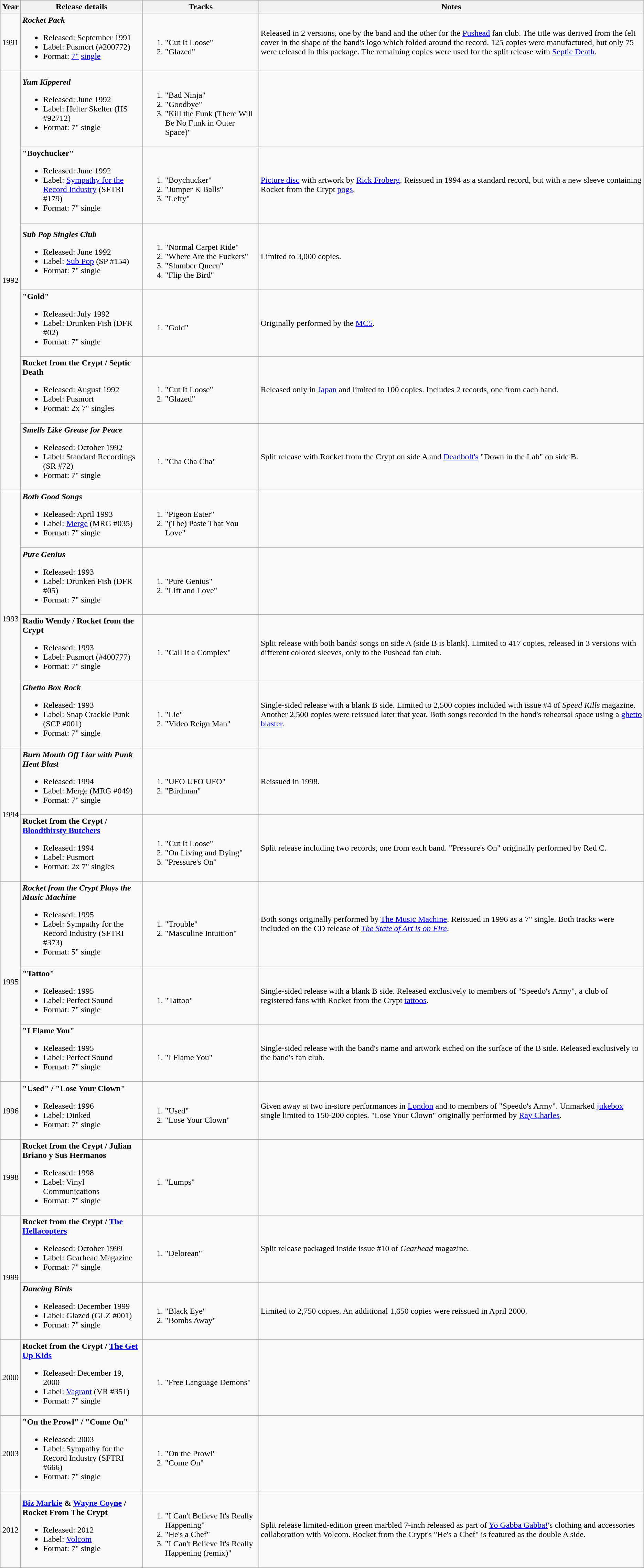<table class ="wikitable">
<tr>
<th>Year</th>
<th>Release details</th>
<th>Tracks</th>
<th>Notes</th>
</tr>
<tr>
<td>1991</td>
<td><strong><em>Rocket Pack</em></strong><br><ul><li>Released: September 1991</li><li>Label: Pusmort (#200772)</li><li>Format: <a href='#'>7"</a> <a href='#'>single</a></li></ul></td>
<td><br><ol><li>"Cut It Loose"</li><li>"Glazed"</li></ol></td>
<td>Released in 2 versions, one by the band and the other for the <a href='#'>Pushead</a> fan club. The title was derived from the felt cover in the shape of the band's logo which folded around the record. 125 copies were manufactured, but only 75 were released in this package. The remaining copies were used for the split release with <a href='#'>Septic Death</a>.</td>
</tr>
<tr>
<td align="center" rowspan="6">1992</td>
<td><strong><em>Yum Kippered</em></strong><br><ul><li>Released: June 1992</li><li>Label: Helter Skelter (HS #92712)</li><li>Format: 7" single</li></ul></td>
<td><br><ol><li>"Bad Ninja"</li><li>"Goodbye"</li><li>"Kill the Funk (There Will Be No Funk in Outer Space)"</li></ol></td>
<td></td>
</tr>
<tr>
<td><strong>"Boychucker"</strong><br><ul><li>Released: June 1992</li><li>Label: <a href='#'>Sympathy for the Record Industry</a> (SFTRI #179)</li><li>Format: 7" single</li></ul></td>
<td><br><ol><li>"Boychucker"</li><li>"Jumper K Balls"</li><li>"Lefty"</li></ol></td>
<td><a href='#'>Picture disc</a> with artwork by <a href='#'>Rick Froberg</a>. Reissued in 1994 as a standard record, but with a new sleeve containing Rocket from the Crypt <a href='#'>pogs</a>.</td>
</tr>
<tr>
<td><strong><em>Sub Pop Singles Club</em></strong><br><ul><li>Released: June 1992</li><li>Label: <a href='#'>Sub Pop</a> (SP #154)</li><li>Format: 7" single</li></ul></td>
<td><br><ol><li>"Normal Carpet Ride"</li><li>"Where Are the Fuckers"</li><li>"Slumber Queen"</li><li>"Flip the Bird"</li></ol></td>
<td>Limited to 3,000 copies.</td>
</tr>
<tr>
<td><strong>"Gold"</strong><br><ul><li>Released: July 1992</li><li>Label: Drunken Fish (DFR #02)</li><li>Format: 7" single</li></ul></td>
<td><br><ol><li>"Gold"</li></ol></td>
<td>Originally performed by the <a href='#'>MC5</a>.</td>
</tr>
<tr>
<td><strong>Rocket from the Crypt / Septic Death</strong><br><ul><li>Released: August 1992</li><li>Label: Pusmort</li><li>Format: 2x 7" singles</li></ul></td>
<td><br><ol><li>"Cut It Loose"</li><li>"Glazed"</li></ol></td>
<td>Released only in <a href='#'>Japan</a> and limited to 100 copies. Includes 2 records, one from each band.</td>
</tr>
<tr>
<td><strong><em>Smells Like Grease for Peace</em></strong><br><ul><li>Released: October 1992</li><li>Label: Standard Recordings (SR #72)</li><li>Format: 7" single</li></ul></td>
<td><br><ol><li>"Cha Cha Cha"</li></ol></td>
<td>Split release with Rocket from the Crypt on side A and <a href='#'>Deadbolt's</a> "Down in the Lab" on side B.</td>
</tr>
<tr>
<td align="center" rowspan="4">1993</td>
<td><strong><em>Both Good Songs</em></strong><br><ul><li>Released: April 1993</li><li>Label: <a href='#'>Merge</a> (MRG #035)</li><li>Format: 7" single</li></ul></td>
<td><br><ol><li>"Pigeon Eater"</li><li>"(The) Paste That You Love"</li></ol></td>
<td></td>
</tr>
<tr>
<td><strong><em>Pure Genius</em></strong><br><ul><li>Released: 1993</li><li>Label: Drunken Fish (DFR #05)</li><li>Format: 7" single</li></ul></td>
<td><br><ol><li>"Pure Genius"</li><li>"Lift and Love"</li></ol></td>
<td></td>
</tr>
<tr>
<td><strong>Radio Wendy / Rocket from the Crypt</strong><br><ul><li>Released: 1993</li><li>Label: Pusmort (#400777)</li><li>Format: 7" single</li></ul></td>
<td><br><ol><li>"Call It a Complex"</li></ol></td>
<td>Split release with both bands' songs on side A (side B is blank). Limited to 417 copies, released in 3 versions with different colored sleeves, only to the Pushead fan club.</td>
</tr>
<tr>
<td><strong><em>Ghetto Box Rock</em></strong><br><ul><li>Released: 1993</li><li>Label: Snap Crackle Punk (SCP #001)</li><li>Format: 7" single</li></ul></td>
<td><br><ol><li>"Lie"</li><li>"Video Reign Man"</li></ol></td>
<td>Single-sided release with a blank B side. Limited to 2,500 copies included with issue #4 of <em>Speed Kills</em> magazine. Another 2,500 copies were reissued later that year. Both songs recorded in the band's rehearsal space using a <a href='#'>ghetto blaster</a>.</td>
</tr>
<tr>
<td align="center" rowspan="2">1994</td>
<td><strong><em>Burn Mouth Off Liar with Punk Heat Blast</em></strong><br><ul><li>Released: 1994</li><li>Label: Merge (MRG #049)</li><li>Format: 7" single</li></ul></td>
<td><br><ol><li>"UFO UFO UFO"</li><li>"Birdman"</li></ol></td>
<td>Reissued in 1998.</td>
</tr>
<tr>
<td><strong>Rocket from the Crypt / <a href='#'>Bloodthirsty Butchers</a></strong><br><ul><li>Released: 1994</li><li>Label: Pusmort</li><li>Format: 2x 7" singles</li></ul></td>
<td><br><ol><li>"Cut It Loose"</li><li>"On Living and Dying"</li><li>"Pressure's On"</li></ol></td>
<td>Split release including two records, one from each band. "Pressure's On" originally performed by Red C.</td>
</tr>
<tr>
<td align="center" rowspan="3">1995</td>
<td><strong><em>Rocket from the Crypt Plays the Music Machine</em></strong><br><ul><li>Released: 1995</li><li>Label: Sympathy for the Record Industry (SFTRI #373)</li><li>Format: 5" single</li></ul></td>
<td><br><ol><li>"Trouble"</li><li>"Masculine Intuition"</li></ol></td>
<td>Both songs originally performed by <a href='#'>The Music Machine</a>. Reissued in 1996 as a 7" single. Both tracks were included on the CD release of <em><a href='#'>The State of Art is on Fire</a></em>.</td>
</tr>
<tr>
<td><strong>"Tattoo"</strong><br><ul><li>Released: 1995</li><li>Label: Perfect Sound</li><li>Format: 7" single</li></ul></td>
<td><br><ol><li>"Tattoo"</li></ol></td>
<td>Single-sided release with a blank B side. Released exclusively to members of "Speedo's Army", a club of registered fans with Rocket from the Crypt <a href='#'>tattoos</a>.</td>
</tr>
<tr>
<td><strong>"I Flame You"</strong><br><ul><li>Released: 1995</li><li>Label: Perfect Sound</li><li>Format: 7" single</li></ul></td>
<td><br><ol><li>"I Flame You"</li></ol></td>
<td>Single-sided release with the band's name and artwork etched on the surface of the B side. Released exclusively to the band's fan club.</td>
</tr>
<tr>
<td>1996</td>
<td><strong>"Used" / "Lose Your Clown"</strong><br><ul><li>Released: 1996</li><li>Label: Dinked</li><li>Format: 7" single</li></ul></td>
<td><br><ol><li>"Used"</li><li>"Lose Your Clown"</li></ol></td>
<td>Given away at two in-store performances in <a href='#'>London</a> and to members of "Speedo's Army". Unmarked <a href='#'>jukebox</a> single limited to 150-200 copies. "Lose Your Clown" originally performed by <a href='#'>Ray Charles</a>.</td>
</tr>
<tr>
<td>1998</td>
<td><strong>Rocket from the Crypt / Julian Briano y Sus Hermanos</strong><br><ul><li>Released: 1998</li><li>Label: Vinyl Communications</li><li>Format: 7" single</li></ul></td>
<td><br><ol><li>"Lumps"</li></ol></td>
<td></td>
</tr>
<tr>
<td align="center" rowspan="2">1999</td>
<td><strong>Rocket from the Crypt / <a href='#'>The Hellacopters</a></strong><br><ul><li>Released: October 1999</li><li>Label: Gearhead Magazine</li><li>Format: 7" single</li></ul></td>
<td><br><ol><li>"Delorean"</li></ol></td>
<td>Split release packaged inside issue #10 of <em>Gearhead</em> magazine.</td>
</tr>
<tr>
<td><strong><em>Dancing Birds</em></strong><br><ul><li>Released: December 1999</li><li>Label: Glazed (GLZ #001)</li><li>Format: 7" single</li></ul></td>
<td><br><ol><li>"Black Eye"</li><li>"Bombs Away"</li></ol></td>
<td>Limited to 2,750 copies. An additional 1,650 copies were reissued in April 2000.</td>
</tr>
<tr>
<td>2000</td>
<td><strong>Rocket from the Crypt / <a href='#'>The Get Up Kids</a></strong><br><ul><li>Released: December 19, 2000</li><li>Label: <a href='#'>Vagrant</a> (VR #351)</li><li>Format: 7" single</li></ul></td>
<td><br><ol><li>"Free Language Demons"</li></ol></td>
<td></td>
</tr>
<tr>
<td>2003</td>
<td><strong>"On the Prowl" / "Come On"</strong><br><ul><li>Released: 2003</li><li>Label: Sympathy for the Record Industry (SFTRI #666)</li><li>Format: 7" single</li></ul></td>
<td><br><ol><li>"On the Prowl"</li><li>"Come On"</li></ol></td>
<td></td>
</tr>
<tr>
</tr>
<tr>
<td>2012</td>
<td><strong><a href='#'>Biz Markie</a> & <a href='#'>Wayne Coyne</a> / Rocket From The Crypt</strong><br><ul><li>Released: 2012</li><li>Label: <a href='#'>Volcom</a></li><li>Format: 7" single</li></ul></td>
<td><br><ol><li>"I Can't Believe It's Really Happening"</li><li>"He's a Chef"</li><li>"I Can't Believe It's Really Happening (remix)"</li></ol></td>
<td>Split release limited-edition green marbled 7-inch released as part of <a href='#'>Yo Gabba Gabba!</a>'s clothing and accessories collaboration with Volcom. Rocket from the Crypt's "He's a Chef" is featured as the double A side.</td>
</tr>
<tr>
</tr>
</table>
